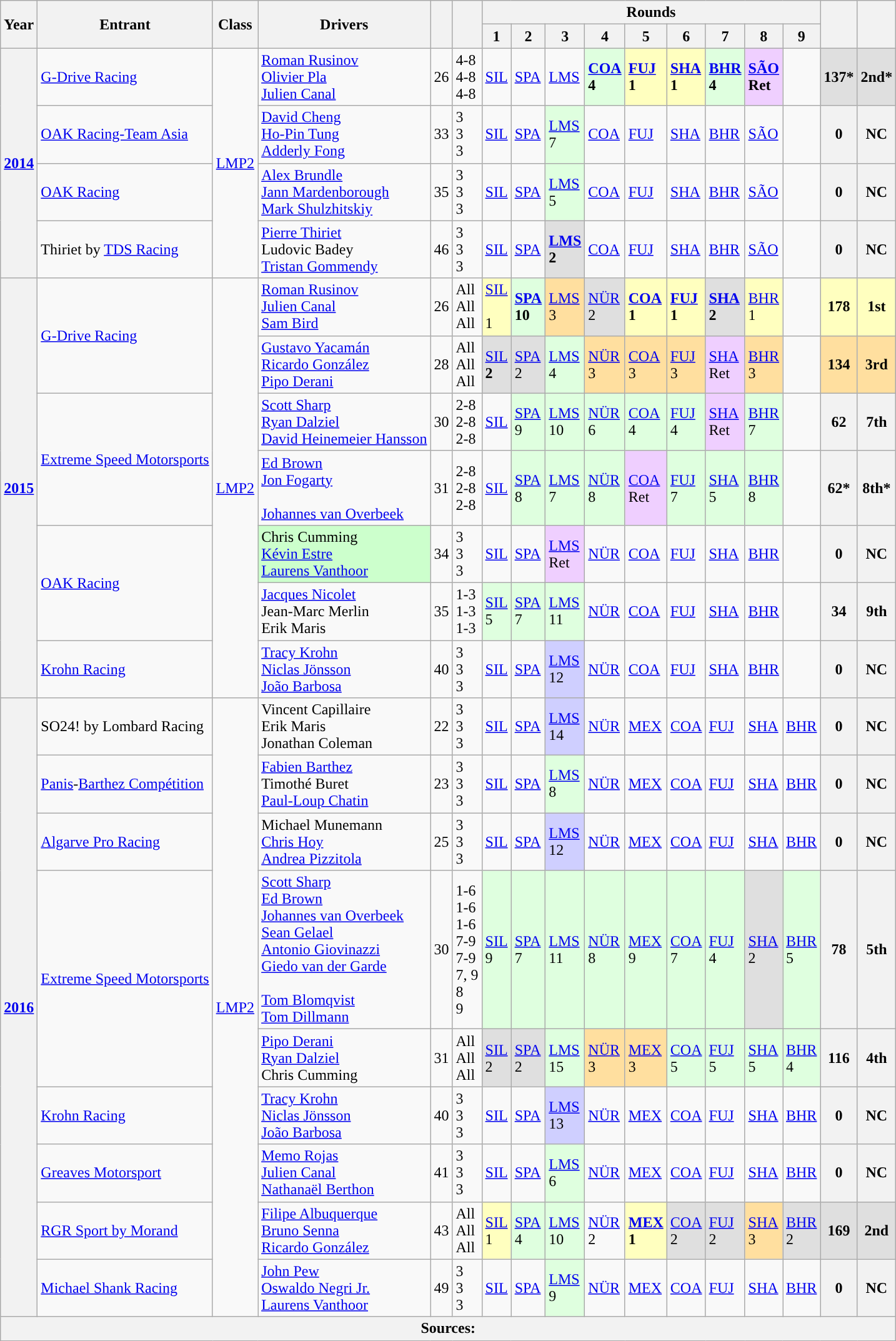<table class="wikitable">
<tr>
<th rowspan="2">Year</th>
<th rowspan="2">Entrant</th>
<th rowspan="2">Class</th>
<th rowspan="2">Drivers</th>
<th rowspan="2"></th>
<th rowspan="2"></th>
<th colspan="9">Rounds</th>
<th rowspan="2"></th>
<th rowspan="2"></th>
</tr>
<tr>
<th>1</th>
<th>2</th>
<th>3</th>
<th>4</th>
<th>5</th>
<th>6</th>
<th>7</th>
<th>8</th>
<th>9</th>
</tr>
<tr>
<th rowspan="4"><a href='#'>2014</a></th>
<td> <a href='#'>G-Drive Racing</a></td>
<td rowspan="4"><a href='#'>LMP2</a></td>
<td> <a href='#'>Roman Rusinov</a><br> <a href='#'>Olivier Pla</a><br> <a href='#'>Julien Canal</a></td>
<td>26</td>
<td>4-8<br>4-8<br>4-8</td>
<td><a href='#'>SIL</a></td>
<td><a href='#'>SPA</a></td>
<td><a href='#'>LMS</a></td>
<td style="background:#DFFFDF;"><strong><a href='#'>COA</a><br>4</strong></td>
<td style="background:#FFFFBF;”"><a href='#'><strong>FUJ</strong></a><br><strong>1</strong></td>
<td style="background:#FFFFBF;”"><a href='#'><strong>SHA</strong></a><br><strong>1</strong></td>
<td style="background:#DFFFDF;"><a href='#'><strong>BHR</strong></a><br><strong>4</strong></td>
<td style="background:#EFCFFF;"><a href='#'><strong>SÃO</strong></a><br><strong>Ret</strong></td>
<td></td>
<th style="background:#DFDFDF;”">137*</th>
<th style="background:#DFDFDF;”">2nd*</th>
</tr>
<tr>
<td> <a href='#'>OAK Racing-Team Asia</a></td>
<td> <a href='#'>David Cheng</a><br> <a href='#'>Ho-Pin Tung</a><br> <a href='#'>Adderly Fong</a></td>
<td>33</td>
<td>3<br>3<br>3</td>
<td><a href='#'>SIL</a><br></td>
<td><a href='#'>SPA</a><br></td>
<td style="background:#DFFFDF;"><a href='#'>LMS</a><br>7</td>
<td><a href='#'>COA</a><br></td>
<td><a href='#'>FUJ</a><br></td>
<td><a href='#'>SHA</a><br></td>
<td><a href='#'>BHR</a><br></td>
<td><a href='#'>SÃO</a><br></td>
<td></td>
<th>0</th>
<th>NC</th>
</tr>
<tr>
<td> <a href='#'>OAK Racing</a></td>
<td> <a href='#'>Alex Brundle</a><br> <a href='#'>Jann Mardenborough</a><br> <a href='#'>Mark Shulzhitskiy</a></td>
<td>35</td>
<td>3<br>3<br>3</td>
<td><a href='#'>SIL</a><br></td>
<td><a href='#'>SPA</a><br></td>
<td style="background:#DFFFDF;"><a href='#'>LMS</a><br>5</td>
<td><a href='#'>COA</a><br></td>
<td><a href='#'>FUJ</a><br></td>
<td><a href='#'>SHA</a><br></td>
<td><a href='#'>BHR</a><br></td>
<td><a href='#'>SÃO</a><br></td>
<td></td>
<th>0</th>
<th>NC</th>
</tr>
<tr>
<td> Thiriet by <a href='#'>TDS Racing</a></td>
<td> <a href='#'>Pierre Thiriet</a><br> Ludovic Badey<br> <a href='#'>Tristan Gommendy</a></td>
<td>46</td>
<td>3<br>3<br>3</td>
<td><a href='#'>SIL</a><br></td>
<td><a href='#'>SPA</a><br></td>
<td style="background:#DFDFDF;”"><strong><a href='#'>LMS</a><br>2</strong></td>
<td><a href='#'>COA</a><br></td>
<td><a href='#'>FUJ</a><br></td>
<td><a href='#'>SHA</a><br></td>
<td><a href='#'>BHR</a><br></td>
<td><a href='#'>SÃO</a><br></td>
<td></td>
<th>0</th>
<th>NC</th>
</tr>
<tr>
<th rowspan="7"><a href='#'>2015</a></th>
<td rowspan="2"> <a href='#'>G-Drive Racing</a></td>
<td rowspan="7"><a href='#'>LMP2</a></td>
<td> <a href='#'>Roman Rusinov</a><br> <a href='#'>Julien Canal</a><br> <a href='#'>Sam Bird</a></td>
<td>26</td>
<td>All<br>All<br>All</td>
<td style="background:#FFFFBF;”"><a href='#'>SIL</a><br><br>1</td>
<td style="background:#DFFFDF;"><a href='#'><strong>SPA</strong></a><br><strong>10</strong></td>
<td style="background:#FFDF9F;”"><a href='#'>LMS</a><br>3</td>
<td style="background:#DFDFDF;”"><a href='#'>NÜR</a><br>2</td>
<td style="background:#FFFFBF;”"><strong><a href='#'>COA</a><br>1</strong></td>
<td style="background:#FFFFBF;”"><strong><a href='#'>FUJ</a><br>1</strong></td>
<td style="background:#DFDFDF;”"><strong><a href='#'>SHA</a><br>2</strong></td>
<td style="background:#FFFFBF;”"><a href='#'>BHR</a><br>1</td>
<td></td>
<th style="background:#FFFFBF;”">178</th>
<th style="background:#FFFFBF;”">1st</th>
</tr>
<tr>
<td> <a href='#'>Gustavo Yacamán</a><br> <a href='#'>Ricardo González</a><br> <a href='#'>Pipo Derani</a></td>
<td>28</td>
<td>All<br>All<br>All</td>
<td style="background:#DFDFDF;”"><strong><a href='#'></strong>SIL<strong></a><br>2</strong></td>
<td style="background:#DFDFDF;”"><a href='#'>SPA</a><br>2</td>
<td style="background:#DFFFDF;"><a href='#'>LMS</a><br>4</td>
<td style="background:#FFDF9F;”"><a href='#'>NÜR</a><br>3</td>
<td style="background:#FFDF9F;”"><a href='#'>COA</a><br>3</td>
<td style="background:#FFDF9F;”"><a href='#'>FUJ</a><br>3</td>
<td style="background:#EFCFFF;"><a href='#'>SHA</a><br>Ret</td>
<td style="background:#FFDF9F;”"><a href='#'>BHR</a><br>3</td>
<td></td>
<th style="background:#FFDF9F;”">134</th>
<th style="background:#FFDF9F;”">3rd</th>
</tr>
<tr>
<td rowspan="2"> <a href='#'>Extreme Speed Motorsports</a></td>
<td> <a href='#'>Scott Sharp</a><br> <a href='#'>Ryan Dalziel</a><br> <a href='#'>David Heinemeier Hansson</a></td>
<td>30</td>
<td>2-8<br>2-8<br>2-8</td>
<td><a href='#'>SIL</a><br></td>
<td style="background:#DFFFDF;"><a href='#'>SPA</a><br>9</td>
<td style="background:#DFFFDF;"><a href='#'>LMS</a><br>10</td>
<td style="background:#DFFFDF;"><a href='#'>NÜR</a><br>6</td>
<td style="background:#DFFFDF;"><a href='#'>COA</a><br>4</td>
<td style="background:#DFFFDF;"><a href='#'>FUJ</a><br>4</td>
<td style="background:#EFCFFF;"><a href='#'>SHA</a><br>Ret</td>
<td style="background:#DFFFDF;"><a href='#'>BHR</a><br>7</td>
<td></td>
<th>62</th>
<th>7th</th>
</tr>
<tr>
<td> <a href='#'>Ed Brown</a><br> <a href='#'>Jon Fogarty</a><br><br> <a href='#'>Johannes van Overbeek</a></td>
<td>31</td>
<td>2-8<br>2-8<br>2-8</td>
<td><a href='#'>SIL</a><br></td>
<td style="background:#DFFFDF;"><a href='#'>SPA</a><br>8</td>
<td style="background:#DFFFDF;"><a href='#'>LMS</a><br>7</td>
<td style="background:#DFFFDF;"><a href='#'>NÜR</a><br>8</td>
<td style="background:#EFCFFF;"><a href='#'>COA</a><br>Ret</td>
<td style="background:#DFFFDF;"><a href='#'>FUJ</a><br>7</td>
<td style="background:#DFFFDF;"><a href='#'>SHA</a><br>5</td>
<td style="background:#DFFFDF;"><a href='#'>BHR</a><br>8</td>
<td></td>
<th>62*</th>
<th>8th*</th>
</tr>
<tr>
<td rowspan="2"> <a href='#'>OAK Racing</a></td>
<td style="background-color: #ccffcc"> Chris Cumming<br> <a href='#'>Kévin Estre</a><br> <a href='#'>Laurens Vanthoor</a></td>
<td>34</td>
<td>3<br>3<br>3</td>
<td><a href='#'>SIL</a><br></td>
<td><a href='#'>SPA</a><br></td>
<td style="background:#EFCFFF;"><a href='#'>LMS</a><br>Ret</td>
<td><a href='#'>NÜR</a><br></td>
<td><a href='#'>COA</a><br></td>
<td><a href='#'>FUJ</a><br></td>
<td><a href='#'>SHA</a><br></td>
<td><a href='#'>BHR</a><br></td>
<td></td>
<th>0</th>
<th>NC</th>
</tr>
<tr>
<td> <a href='#'>Jacques Nicolet</a><br> Jean-Marc Merlin<br> Erik Maris<br></td>
<td>35</td>
<td>1-3<br>1-3<br>1-3</td>
<td style="background:#DFFFDF;"><a href='#'>SIL</a><br>5</td>
<td style="background:#DFFFDF;"><a href='#'>SPA</a><br>7</td>
<td style="background:#DFFFDF;"><a href='#'>LMS</a><br>11</td>
<td><a href='#'>NÜR</a><br></td>
<td><a href='#'>COA</a><br></td>
<td><a href='#'>FUJ</a><br></td>
<td><a href='#'>SHA</a><br></td>
<td><a href='#'>BHR</a><br></td>
<td></td>
<th>34</th>
<th>9th</th>
</tr>
<tr>
<td> <a href='#'>Krohn Racing</a></td>
<td> <a href='#'>Tracy Krohn</a><br> <a href='#'>Niclas Jönsson</a><br> <a href='#'>João Barbosa</a></td>
<td>40</td>
<td>3<br>3<br>3</td>
<td><a href='#'>SIL</a><br></td>
<td><a href='#'>SPA</a><br></td>
<td style="background:#CFCFFF;”"><a href='#'>LMS</a><br>12</td>
<td><a href='#'>NÜR</a><br></td>
<td><a href='#'>COA</a><br></td>
<td><a href='#'>FUJ</a><br></td>
<td><a href='#'>SHA</a><br></td>
<td><a href='#'>BHR</a><br></td>
<td></td>
<th>0</th>
<th>NC</th>
</tr>
<tr>
<th rowspan="9"><a href='#'>2016</a></th>
<td> SO24! by Lombard Racing</td>
<td rowspan="9"><a href='#'>LMP2</a></td>
<td> Vincent Capillaire<br> Erik Maris<br> Jonathan Coleman</td>
<td>22</td>
<td>3<br>3<br>3</td>
<td><a href='#'>SIL</a><br></td>
<td><a href='#'>SPA</a><br></td>
<td style="background:#CFCFFF;”"><a href='#'>LMS</a><br>14</td>
<td><a href='#'>NÜR</a><br></td>
<td><a href='#'>MEX</a><br></td>
<td><a href='#'>COA</a><br></td>
<td><a href='#'>FUJ</a><br></td>
<td><a href='#'>SHA</a><br></td>
<td><a href='#'>BHR</a><br></td>
<th>0</th>
<th>NC</th>
</tr>
<tr>
<td> <a href='#'>Panis</a>-<a href='#'>Barthez Compétition</a></td>
<td> <a href='#'>Fabien Barthez</a><br> Timothé Buret<br> <a href='#'>Paul-Loup Chatin</a></td>
<td>23</td>
<td>3<br>3<br>3</td>
<td><a href='#'>SIL</a><br></td>
<td><a href='#'>SPA</a><br></td>
<td style="background:#DFFFDF;"><a href='#'>LMS</a><br>8</td>
<td><a href='#'>NÜR</a><br></td>
<td><a href='#'>MEX</a><br></td>
<td><a href='#'>COA</a><br></td>
<td><a href='#'>FUJ</a><br></td>
<td><a href='#'>SHA</a><br></td>
<td><a href='#'>BHR</a><br></td>
<th>0</th>
<th>NC</th>
</tr>
<tr>
<td> <a href='#'>Algarve Pro Racing</a></td>
<td> Michael Munemann<br> <a href='#'>Chris Hoy</a><br> <a href='#'>Andrea Pizzitola</a></td>
<td>25</td>
<td>3<br>3<br>3</td>
<td><a href='#'>SIL</a><br></td>
<td><a href='#'>SPA</a><br></td>
<td style="background:#CFCFFF;”"><a href='#'>LMS</a><br>12</td>
<td><a href='#'>NÜR</a><br></td>
<td><a href='#'>MEX</a><br></td>
<td><a href='#'>COA</a><br></td>
<td><a href='#'>FUJ</a><br></td>
<td><a href='#'>SHA</a><br></td>
<td><a href='#'>BHR</a><br></td>
<th>0</th>
<th>NC</th>
</tr>
<tr>
<td rowspan="2"> <a href='#'>Extreme Speed Motorsports</a></td>
<td> <a href='#'>Scott Sharp</a><br> <a href='#'>Ed Brown</a><br> <a href='#'>Johannes van Overbeek</a><br> <a href='#'>Sean Gelael</a><br> <a href='#'>Antonio Giovinazzi</a><br> <a href='#'>Giedo van der Garde</a><br><br> <a href='#'>Tom Blomqvist</a><br> <a href='#'>Tom Dillmann</a></td>
<td>30</td>
<td>1-6<br>1-6<br>1-6<br>7-9<br>7-9<br>7, 9<br>8<br>9</td>
<td style="background:#DFFFDF;"><a href='#'>SIL</a><br>9</td>
<td style="background:#DFFFDF;"><a href='#'>SPA</a><br>7</td>
<td style="background:#DFFFDF;"><a href='#'>LMS</a><br>11</td>
<td style="background:#DFFFDF;"><a href='#'>NÜR</a><br>8</td>
<td style="background:#DFFFDF;"><a href='#'>MEX</a><br>9</td>
<td style="background:#DFFFDF;"><a href='#'>COA</a><br>7</td>
<td style="background:#DFFFDF;"><a href='#'>FUJ</a><br>4</td>
<td style="background:#DFDFDF;”"><a href='#'>SHA</a><br>2</td>
<td style="background:#DFFFDF;"><a href='#'>BHR</a><br>5</td>
<th>78</th>
<th>5th</th>
</tr>
<tr>
<td> <a href='#'>Pipo Derani</a><br> <a href='#'>Ryan Dalziel</a><br> Chris Cumming</td>
<td>31</td>
<td>All<br>All<br>All</td>
<td style="background:#DFDFDF;”"><a href='#'>SIL</a><br>2</td>
<td style="background:#DFDFDF;”"><a href='#'>SPA</a><br>2</td>
<td style="background:#DFFFDF;"><a href='#'>LMS</a><br>15</td>
<td style="background:#FFDF9F;”"><a href='#'>NÜR</a><br>3</td>
<td style="background:#FFDF9F;”"><a href='#'>MEX</a><br>3</td>
<td style="background:#DFFFDF;"><a href='#'>COA</a><br>5</td>
<td style="background:#DFFFDF;"><a href='#'>FUJ</a><br>5</td>
<td style="background:#DFFFDF;"><a href='#'>SHA</a><br>5</td>
<td style="background:#DFFFDF;"><a href='#'>BHR</a><br>4</td>
<th>116</th>
<th>4th</th>
</tr>
<tr>
<td> <a href='#'>Krohn Racing</a></td>
<td> <a href='#'>Tracy Krohn</a><br> <a href='#'>Niclas Jönsson</a><br> <a href='#'>João Barbosa</a></td>
<td>40</td>
<td>3<br>3<br>3</td>
<td><a href='#'>SIL</a><br></td>
<td><a href='#'>SPA</a><br></td>
<td style="background:#CFCFFF;”"><a href='#'>LMS</a><br>13</td>
<td><a href='#'>NÜR</a><br></td>
<td><a href='#'>MEX</a><br></td>
<td><a href='#'>COA</a><br></td>
<td><a href='#'>FUJ</a><br></td>
<td><a href='#'>SHA</a><br></td>
<td><a href='#'>BHR</a><br></td>
<th>0</th>
<th>NC</th>
</tr>
<tr>
<td> <a href='#'>Greaves Motorsport</a></td>
<td> <a href='#'>Memo Rojas</a><br> <a href='#'>Julien Canal</a><br> <a href='#'>Nathanaël Berthon</a></td>
<td>41</td>
<td>3<br>3<br>3</td>
<td><a href='#'>SIL</a><br></td>
<td><a href='#'>SPA</a><br></td>
<td style="background:#DFFFDF;"><a href='#'>LMS</a><br>6</td>
<td><a href='#'>NÜR</a><br></td>
<td><a href='#'>MEX</a><br></td>
<td><a href='#'>COA</a><br></td>
<td><a href='#'>FUJ</a><br></td>
<td><a href='#'>SHA</a><br></td>
<td><a href='#'>BHR</a><br></td>
<th>0</th>
<th>NC</th>
</tr>
<tr>
<td> <a href='#'>RGR Sport by Morand</a></td>
<td> <a href='#'>Filipe Albuquerque</a><br> <a href='#'>Bruno Senna</a><br> <a href='#'>Ricardo González</a></td>
<td>43</td>
<td>All<br>All<br>All</td>
<td style="background:#FFFFBF;”"><a href='#'>SIL</a><br>1</td>
<td style="background:#DFFFDF;"><a href='#'>SPA</a><br>4</td>
<td style="background:#DFFFDF;"><a href='#'>LMS</a><br>10</td>
<td><a href='#'>NÜR</a><br>2</td>
<td style="background:#FFFFBF;”"><a href='#'><strong>MEX</strong></a><br><strong>1</strong></td>
<td style="background:#DFDFDF;”"><a href='#'>COA</a><br>2</td>
<td style="background:#DFDFDF;”"><a href='#'>FUJ</a><br>2</td>
<td style="background:#FFDF9F;”"><a href='#'>SHA</a><br>3</td>
<td style="background:#DFDFDF;”"><a href='#'>BHR</a><br>2</td>
<th style="background:#DFDFDF;”">169</th>
<th style="background:#DFDFDF;”">2nd</th>
</tr>
<tr>
<td> <a href='#'>Michael Shank Racing</a></td>
<td> <a href='#'>John Pew</a><br> <a href='#'>Oswaldo Negri Jr.</a><br> <a href='#'>Laurens Vanthoor</a></td>
<td>49</td>
<td>3<br>3<br>3</td>
<td><a href='#'>SIL</a><br></td>
<td><a href='#'>SPA</a><br></td>
<td style="background:#DFFFDF;"><a href='#'>LMS</a><br>9</td>
<td><a href='#'>NÜR</a><br></td>
<td><a href='#'>MEX</a><br></td>
<td><a href='#'>COA</a><br></td>
<td><a href='#'>FUJ</a><br></td>
<td><a href='#'>SHA</a><br></td>
<td><a href='#'>BHR</a><br></td>
<th>0</th>
<th>NC</th>
</tr>
<tr>
<th colspan="17">Sources:</th>
</tr>
</table>
